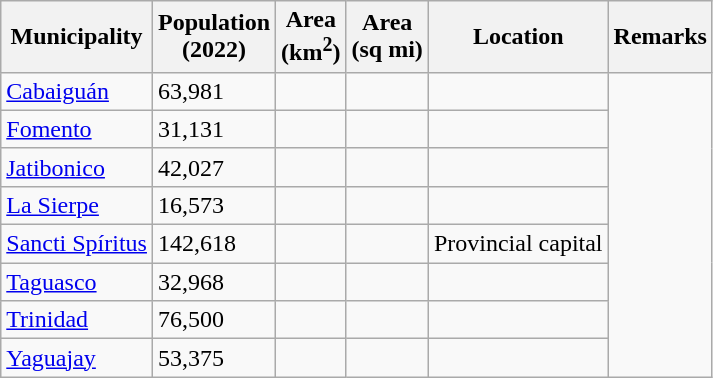<table class="wikitable sortable">
<tr>
<th>Municipality</th>
<th>Population<br>(2022)</th>
<th>Area<br>(km<sup>2</sup>)</th>
<th>Area<br>(sq mi)</th>
<th>Location</th>
<th>Remarks</th>
</tr>
<tr>
<td><a href='#'>Cabaiguán</a></td>
<td>63,981</td>
<td></td>
<td><small></small></td>
<td></td>
</tr>
<tr>
<td><a href='#'>Fomento</a></td>
<td>31,131</td>
<td></td>
<td><small></small></td>
<td></td>
</tr>
<tr>
<td><a href='#'>Jatibonico</a></td>
<td>42,027</td>
<td></td>
<td><small></small></td>
<td></td>
</tr>
<tr>
<td><a href='#'>La Sierpe</a></td>
<td>16,573</td>
<td></td>
<td><small></small></td>
<td></td>
</tr>
<tr>
<td><a href='#'>Sancti Spíritus</a></td>
<td>142,618</td>
<td></td>
<td><small></small></td>
<td>Provincial capital</td>
</tr>
<tr>
<td><a href='#'>Taguasco</a></td>
<td>32,968</td>
<td></td>
<td><small></small></td>
<td></td>
</tr>
<tr>
<td><a href='#'>Trinidad</a></td>
<td>76,500</td>
<td></td>
<td><small></small></td>
<td></td>
</tr>
<tr>
<td><a href='#'>Yaguajay</a></td>
<td>53,375</td>
<td></td>
<td><small></small></td>
<td></td>
</tr>
</table>
